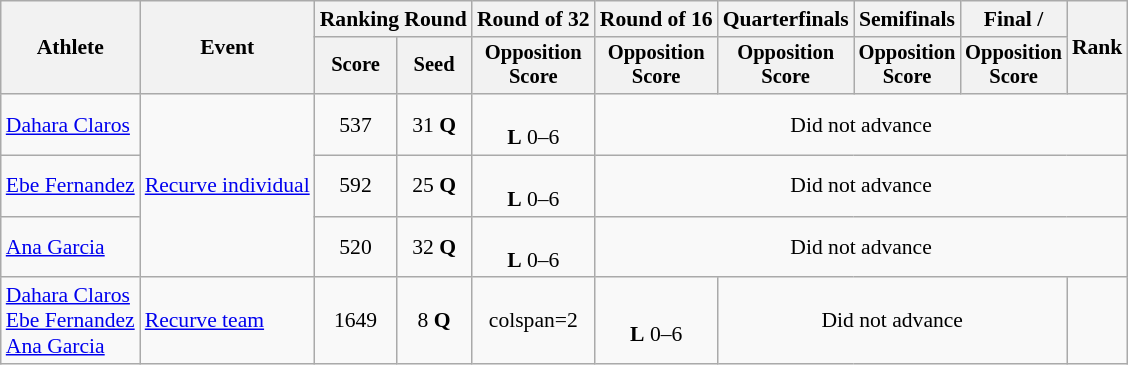<table class="wikitable" style="font-size:90%">
<tr>
<th rowspan="2">Athlete</th>
<th rowspan="2">Event</th>
<th colspan="2">Ranking Round</th>
<th>Round of 32</th>
<th>Round of 16</th>
<th>Quarterfinals</th>
<th>Semifinals</th>
<th>Final / </th>
<th rowspan="2">Rank</th>
</tr>
<tr style="font-size:95%">
<th>Score</th>
<th>Seed</th>
<th>Opposition<br>Score</th>
<th>Opposition<br>Score</th>
<th>Opposition<br>Score</th>
<th>Opposition<br>Score</th>
<th>Opposition<br>Score</th>
</tr>
<tr align=center>
<td align=left><a href='#'>Dahara Claros</a></td>
<td align=left rowspan=3><a href='#'>Recurve individual</a></td>
<td>537</td>
<td>31 <strong>Q</strong></td>
<td><br><strong>L</strong> 0–6</td>
<td colspan=5>Did not advance</td>
</tr>
<tr align=center>
<td align=left><a href='#'>Ebe Fernandez</a></td>
<td>592</td>
<td>25 <strong>Q</strong></td>
<td><br><strong>L</strong> 0–6</td>
<td colspan=5>Did not advance</td>
</tr>
<tr align=center>
<td align=left><a href='#'>Ana Garcia</a></td>
<td>520</td>
<td>32 <strong>Q</strong></td>
<td><br><strong>L</strong> 0–6</td>
<td colspan=5>Did not advance</td>
</tr>
<tr align=center>
<td align=left><a href='#'>Dahara Claros</a><br><a href='#'>Ebe Fernandez</a><br><a href='#'>Ana Garcia</a></td>
<td align=left><a href='#'>Recurve team</a></td>
<td>1649</td>
<td>8 <strong>Q</strong></td>
<td>colspan=2 </td>
<td><br><strong>L</strong> 0–6</td>
<td colspan=3>Did not advance</td>
</tr>
</table>
